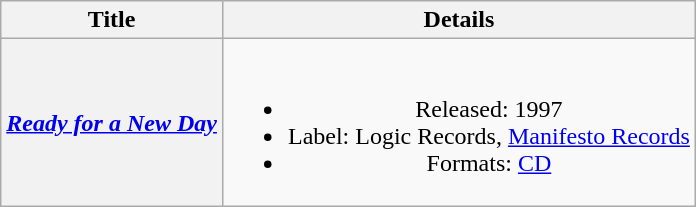<table class="wikitable plainrowheaders" style="text-align:center;">
<tr>
<th scope="col">Title</th>
<th scope="col">Details</th>
</tr>
<tr>
<th scope="row"><em><a href='#'>Ready for a New Day</a></em></th>
<td><br><ul><li>Released: 1997</li><li>Label: Logic Records, <a href='#'>Manifesto Records</a></li><li>Formats: <a href='#'>CD</a></li></ul></td>
</tr>
</table>
